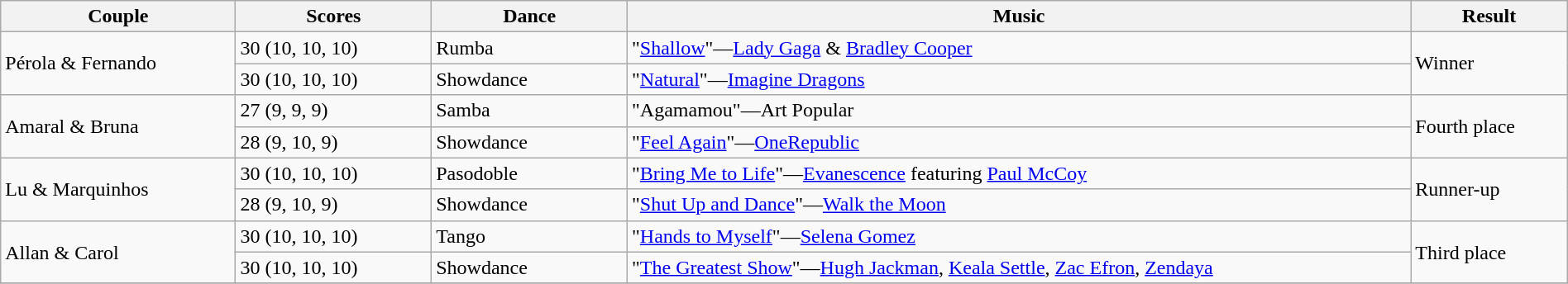<table class="wikitable sortable" style="width:100%;">
<tr>
<th width="15.0%">Couple</th>
<th width="12.5%">Scores</th>
<th width="12.5%">Dance</th>
<th width="50.0%">Music</th>
<th width="10.0%">Result</th>
</tr>
<tr>
<td rowspan=2>Pérola & Fernando</td>
<td>30 (10, 10, 10)</td>
<td>Rumba</td>
<td>"<a href='#'>Shallow</a>"—<a href='#'>Lady Gaga</a> & <a href='#'>Bradley Cooper</a></td>
<td rowspan=2>Winner</td>
</tr>
<tr>
<td>30 (10, 10, 10)</td>
<td>Showdance</td>
<td>"<a href='#'>Natural</a>"—<a href='#'>Imagine Dragons</a></td>
</tr>
<tr>
<td rowspan=2>Amaral & Bruna</td>
<td>27 (9, 9, 9)</td>
<td>Samba</td>
<td>"Agamamou"—Art Popular</td>
<td rowspan=2>Fourth place</td>
</tr>
<tr>
<td>28 (9, 10, 9)</td>
<td>Showdance</td>
<td>"<a href='#'>Feel Again</a>"—<a href='#'>OneRepublic</a></td>
</tr>
<tr>
<td rowspan=2>Lu & Marquinhos</td>
<td>30 (10, 10, 10)</td>
<td>Pasodoble</td>
<td>"<a href='#'>Bring Me to Life</a>"—<a href='#'>Evanescence</a> featuring <a href='#'>Paul McCoy</a></td>
<td rowspan=2>Runner-up</td>
</tr>
<tr>
<td>28 (9, 10, 9)</td>
<td>Showdance</td>
<td>"<a href='#'>Shut Up and Dance</a>"—<a href='#'>Walk the Moon</a></td>
</tr>
<tr>
<td rowspan=2>Allan & Carol</td>
<td>30 (10, 10, 10)</td>
<td>Tango</td>
<td>"<a href='#'>Hands to Myself</a>"—<a href='#'>Selena Gomez</a></td>
<td rowspan=2>Third place</td>
</tr>
<tr>
<td>30 (10, 10, 10)</td>
<td>Showdance</td>
<td>"<a href='#'>The Greatest Show</a>"—<a href='#'>Hugh Jackman</a>, <a href='#'>Keala Settle</a>, <a href='#'>Zac Efron</a>, <a href='#'>Zendaya</a></td>
</tr>
<tr>
</tr>
</table>
